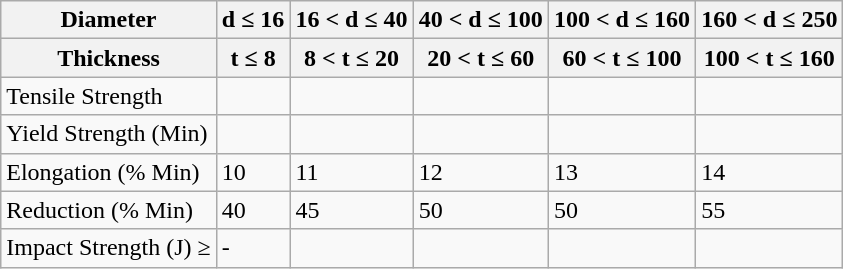<table class="wikitable">
<tr>
<th>Diameter</th>
<th>d ≤ 16</th>
<th>16 < d ≤ 40</th>
<th>40 < d ≤ 100</th>
<th>100 < d ≤ 160</th>
<th>160 < d ≤ 250</th>
</tr>
<tr>
<th>Thickness</th>
<th>t ≤ 8</th>
<th>8 < t ≤ 20</th>
<th>20 < t ≤ 60</th>
<th>60 < t ≤ 100</th>
<th>100 < t ≤ 160</th>
</tr>
<tr>
<td>Tensile Strength</td>
<td></td>
<td></td>
<td></td>
<td></td>
<td></td>
</tr>
<tr>
<td>Yield Strength (Min)</td>
<td></td>
<td></td>
<td></td>
<td></td>
<td></td>
</tr>
<tr>
<td>Elongation (% Min)</td>
<td>10</td>
<td>11</td>
<td>12</td>
<td>13</td>
<td>14</td>
</tr>
<tr>
<td>Reduction (% Min)</td>
<td>40</td>
<td>45</td>
<td>50</td>
<td>50</td>
<td>55</td>
</tr>
<tr>
<td>Impact Strength (J) ≥</td>
<td>-</td>
<td></td>
<td></td>
<td></td>
<td></td>
</tr>
</table>
